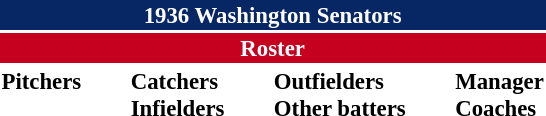<table class="toccolours" style="font-size: 95%;">
<tr>
<th colspan="10" style="background-color: #072764; color: white; text-align: center;">1936 Washington Senators</th>
</tr>
<tr>
<td colspan="10" style="background-color: #c6011f; color: white; text-align: center;"><strong>Roster</strong></td>
</tr>
<tr>
<td valign="top"><strong>Pitchers</strong><br>













</td>
<td width="25px"></td>
<td valign="top"><strong>Catchers</strong><br>




<strong>Infielders</strong>






</td>
<td width="25px"></td>
<td valign="top"><strong>Outfielders</strong><br>






<strong>Other batters</strong>
</td>
<td width="25px"></td>
<td valign="top"><strong>Manager</strong><br>
<strong>Coaches</strong>

</td>
</tr>
<tr>
</tr>
</table>
